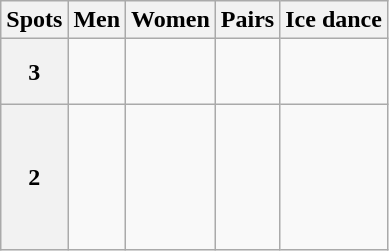<table class="wikitable unsortable" style="text-align:left">
<tr>
<th scope="col">Spots</th>
<th scope="col">Men</th>
<th scope="col">Women</th>
<th scope="col">Pairs</th>
<th scope="col">Ice dance</th>
</tr>
<tr>
<th scope="row">3</th>
<td valign="top"><br><br></td>
<td valign="top"><br></td>
<td valign="top"><br></td>
<td valign="top"><br></td>
</tr>
<tr>
<th scope="row">2</th>
<td valign="top"><br><br><br></td>
<td valign="top"><br><br><br><br></td>
<td valign="top"><br><br><br></td>
<td valign="top"><br><br><br><br><br></td>
</tr>
</table>
